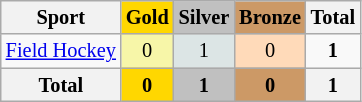<table class="wikitable sortable"style="font-size:85%; text-align:center;">
<tr>
<th>Sport</th>
<th style="background-color:gold;">Gold</th>
<th style="background-color:silver;">Silver</th>
<th style="background-color:#c96;">Bronze</th>
<th>Total</th>
</tr>
<tr>
<td align=left><a href='#'>Field Hockey</a></td>
<td style="background:#F7F6A8;">0</td>
<td style="background:#DCE5E5;">1</td>
<td style="background:#FFDAB9;">0</td>
<td><strong>1</strong></td>
</tr>
<tr>
<th><strong>Total</strong></th>
<th style="background:gold;"><strong>0</strong></th>
<th style="background:silver;"><strong>1</strong></th>
<th style="background:#c96;"><strong>0</strong></th>
<th><strong>1</strong></th>
</tr>
</table>
